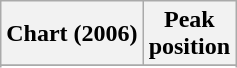<table class="wikitable sortable plainrowheaders" style="text-align:center">
<tr>
<th scope="col">Chart (2006)</th>
<th scope="col">Peak<br> position</th>
</tr>
<tr>
</tr>
<tr>
</tr>
</table>
